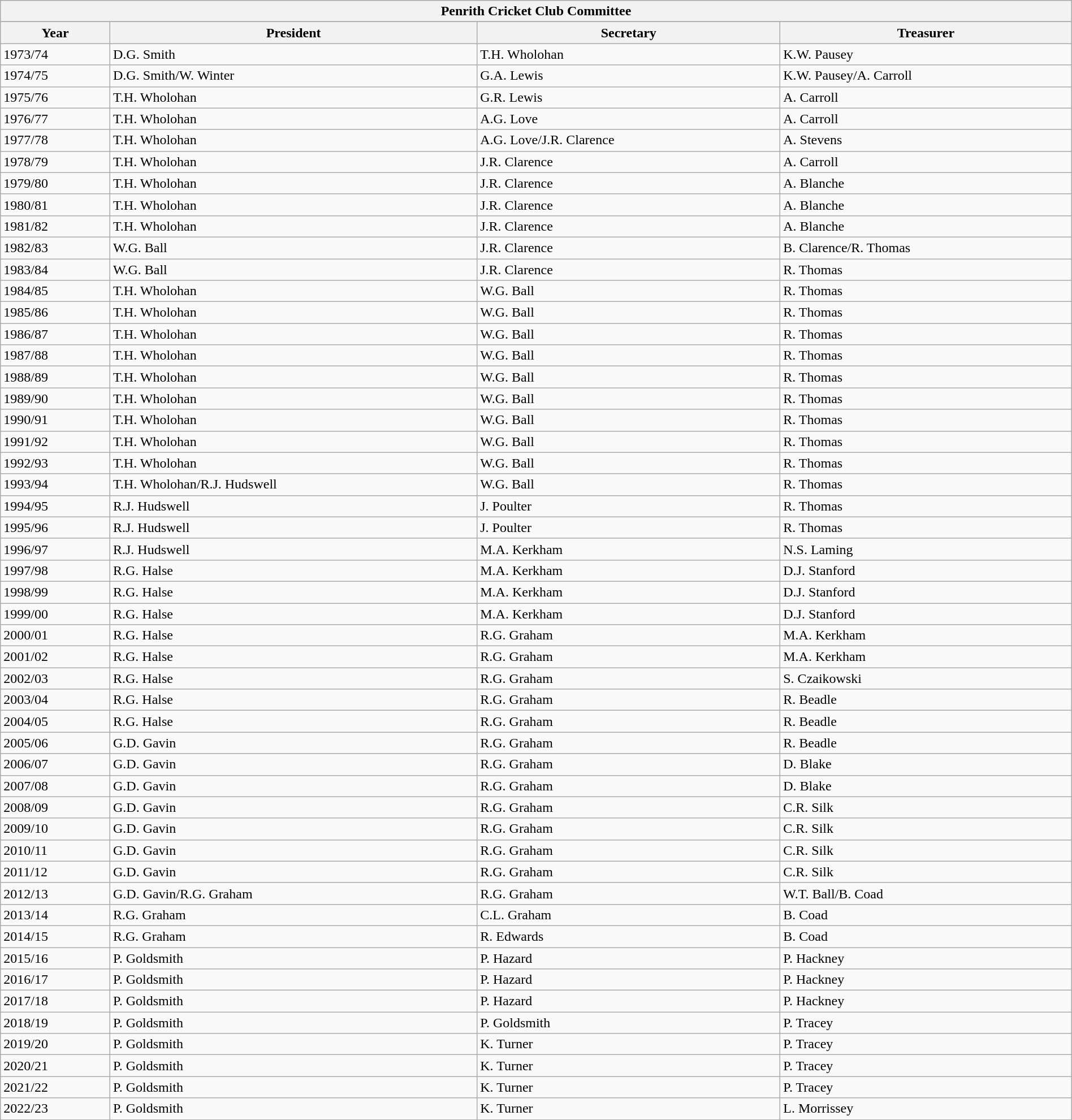<table class="wikitable sortable" style="width:100%;">
<tr style="background:#efefef;">
<th colspan=4>Penrith Cricket Club Committee</th>
</tr>
<tr>
</tr>
<tr style="background:#efefef;">
<th>Year</th>
<th>President</th>
<th>Secretary</th>
<th>Treasurer</th>
</tr>
<tr>
<td>1973/74</td>
<td>D.G. Smith</td>
<td>T.H. Wholohan</td>
<td>K.W. Pausey</td>
</tr>
<tr>
<td>1974/75</td>
<td>D.G. Smith/W. Winter</td>
<td>G.A. Lewis</td>
<td>K.W. Pausey/A. Carroll</td>
</tr>
<tr>
<td>1975/76</td>
<td>T.H. Wholohan</td>
<td>G.R. Lewis</td>
<td>A. Carroll</td>
</tr>
<tr>
<td>1976/77</td>
<td>T.H. Wholohan</td>
<td>A.G. Love</td>
<td>A. Carroll</td>
</tr>
<tr>
<td>1977/78</td>
<td>T.H. Wholohan</td>
<td>A.G. Love/J.R. Clarence</td>
<td>A. Stevens</td>
</tr>
<tr>
<td>1978/79</td>
<td>T.H. Wholohan</td>
<td>J.R. Clarence</td>
<td>A. Carroll</td>
</tr>
<tr>
<td>1979/80</td>
<td>T.H. Wholohan</td>
<td>J.R. Clarence</td>
<td>A. Blanche</td>
</tr>
<tr>
<td>1980/81</td>
<td>T.H. Wholohan</td>
<td>J.R. Clarence</td>
<td>A. Blanche</td>
</tr>
<tr>
<td>1981/82</td>
<td>T.H. Wholohan</td>
<td>J.R. Clarence</td>
<td>A. Blanche</td>
</tr>
<tr>
<td>1982/83</td>
<td>W.G. Ball</td>
<td>J.R. Clarence</td>
<td>B. Clarence/R. Thomas</td>
</tr>
<tr>
<td>1983/84</td>
<td>W.G. Ball</td>
<td>J.R. Clarence</td>
<td>R. Thomas</td>
</tr>
<tr>
<td>1984/85</td>
<td>T.H. Wholohan</td>
<td>W.G. Ball</td>
<td>R. Thomas</td>
</tr>
<tr>
<td>1985/86</td>
<td>T.H. Wholohan</td>
<td>W.G. Ball</td>
<td>R. Thomas</td>
</tr>
<tr>
<td>1986/87</td>
<td>T.H. Wholohan</td>
<td>W.G. Ball</td>
<td>R. Thomas</td>
</tr>
<tr>
<td>1987/88</td>
<td>T.H. Wholohan</td>
<td>W.G. Ball</td>
<td>R. Thomas</td>
</tr>
<tr>
<td>1988/89</td>
<td>T.H. Wholohan</td>
<td>W.G. Ball</td>
<td>R. Thomas</td>
</tr>
<tr>
<td>1989/90</td>
<td>T.H. Wholohan</td>
<td>W.G. Ball</td>
<td>R. Thomas</td>
</tr>
<tr>
<td>1990/91</td>
<td>T.H. Wholohan</td>
<td>W.G. Ball</td>
<td>R. Thomas</td>
</tr>
<tr>
<td>1991/92</td>
<td>T.H. Wholohan</td>
<td>W.G. Ball</td>
<td>R. Thomas</td>
</tr>
<tr>
<td>1992/93</td>
<td>T.H. Wholohan</td>
<td>W.G. Ball</td>
<td>R. Thomas</td>
</tr>
<tr>
<td>1993/94</td>
<td>T.H. Wholohan/R.J. Hudswell</td>
<td>W.G. Ball</td>
<td>R. Thomas</td>
</tr>
<tr>
<td>1994/95</td>
<td>R.J. Hudswell</td>
<td>J. Poulter</td>
<td>R. Thomas</td>
</tr>
<tr>
<td>1995/96</td>
<td>R.J. Hudswell</td>
<td>J. Poulter</td>
<td>R. Thomas</td>
</tr>
<tr>
<td>1996/97</td>
<td>R.J. Hudswell</td>
<td>M.A. Kerkham</td>
<td>N.S. Laming</td>
</tr>
<tr>
<td>1997/98</td>
<td>R.G. Halse</td>
<td>M.A. Kerkham</td>
<td>D.J. Stanford</td>
</tr>
<tr>
<td>1998/99</td>
<td>R.G. Halse</td>
<td>M.A. Kerkham</td>
<td>D.J. Stanford</td>
</tr>
<tr>
<td>1999/00</td>
<td>R.G. Halse</td>
<td>M.A. Kerkham</td>
<td>D.J. Stanford</td>
</tr>
<tr>
<td>2000/01</td>
<td>R.G. Halse</td>
<td>R.G. Graham</td>
<td>M.A. Kerkham</td>
</tr>
<tr>
<td>2001/02</td>
<td>R.G. Halse</td>
<td>R.G. Graham</td>
<td>M.A. Kerkham</td>
</tr>
<tr>
<td>2002/03</td>
<td>R.G. Halse</td>
<td>R.G. Graham</td>
<td>S. Czaikowski</td>
</tr>
<tr>
<td>2003/04</td>
<td>R.G. Halse</td>
<td>R.G. Graham</td>
<td>R. Beadle</td>
</tr>
<tr>
<td>2004/05</td>
<td>R.G. Halse</td>
<td>R.G. Graham</td>
<td>R. Beadle</td>
</tr>
<tr>
<td>2005/06</td>
<td>G.D. Gavin</td>
<td>R.G. Graham</td>
<td>R. Beadle</td>
</tr>
<tr>
<td>2006/07</td>
<td>G.D. Gavin</td>
<td>R.G. Graham</td>
<td>D. Blake</td>
</tr>
<tr>
<td>2007/08</td>
<td>G.D. Gavin</td>
<td>R.G. Graham</td>
<td>D. Blake</td>
</tr>
<tr>
<td>2008/09</td>
<td>G.D. Gavin</td>
<td>R.G. Graham</td>
<td>C.R. Silk</td>
</tr>
<tr>
<td>2009/10</td>
<td>G.D. Gavin</td>
<td>R.G. Graham</td>
<td>C.R. Silk</td>
</tr>
<tr>
<td>2010/11</td>
<td>G.D. Gavin</td>
<td>R.G. Graham</td>
<td>C.R. Silk</td>
</tr>
<tr>
<td>2011/12</td>
<td>G.D. Gavin</td>
<td>R.G. Graham</td>
<td>C.R. Silk</td>
</tr>
<tr>
<td>2012/13</td>
<td>G.D. Gavin/R.G. Graham</td>
<td>R.G. Graham</td>
<td>W.T. Ball/B. Coad</td>
</tr>
<tr>
<td>2013/14</td>
<td>R.G. Graham</td>
<td>C.L. Graham</td>
<td>B. Coad</td>
</tr>
<tr>
<td>2014/15</td>
<td>R.G. Graham</td>
<td>R. Edwards</td>
<td>B. Coad</td>
</tr>
<tr>
<td>2015/16</td>
<td>P. Goldsmith</td>
<td>P. Hazard</td>
<td>P. Hackney</td>
</tr>
<tr>
<td>2016/17</td>
<td>P. Goldsmith</td>
<td>P. Hazard</td>
<td>P. Hackney</td>
</tr>
<tr>
<td>2017/18</td>
<td>P. Goldsmith</td>
<td>P. Hazard</td>
<td>P. Hackney</td>
</tr>
<tr>
<td>2018/19</td>
<td>P. Goldsmith</td>
<td>P. Goldsmith</td>
<td>P. Tracey</td>
</tr>
<tr>
<td>2019/20</td>
<td>P. Goldsmith</td>
<td>K. Turner</td>
<td>P. Tracey</td>
</tr>
<tr>
<td>2020/21</td>
<td>P. Goldsmith</td>
<td>K. Turner</td>
<td>P. Tracey</td>
</tr>
<tr>
<td>2021/22</td>
<td>P. Goldsmith</td>
<td>K. Turner</td>
<td>P. Tracey</td>
</tr>
<tr>
<td>2022/23</td>
<td>P. Goldsmith</td>
<td>K. Turner</td>
<td>L. Morrissey</td>
</tr>
</table>
